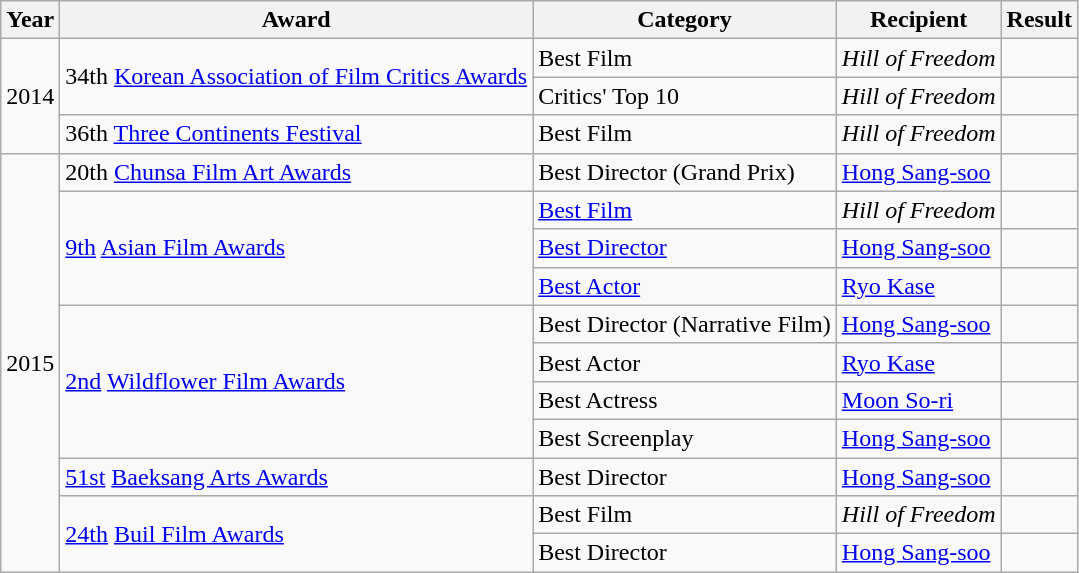<table class="wikitable">
<tr>
<th>Year</th>
<th>Award</th>
<th>Category</th>
<th>Recipient</th>
<th>Result</th>
</tr>
<tr>
<td rowspan=3>2014</td>
<td rowspan=2>34th <a href='#'>Korean Association of Film Critics Awards</a></td>
<td>Best Film</td>
<td><em>Hill of Freedom</em></td>
<td></td>
</tr>
<tr>
<td>Critics' Top 10</td>
<td><em>Hill of Freedom</em></td>
<td></td>
</tr>
<tr>
<td>36th <a href='#'>Three Continents Festival</a></td>
<td>Best Film</td>
<td><em>Hill of Freedom</em></td>
<td></td>
</tr>
<tr>
<td rowspan=11>2015</td>
<td>20th <a href='#'>Chunsa Film Art Awards</a></td>
<td>Best Director (Grand Prix)</td>
<td><a href='#'>Hong Sang-soo</a></td>
<td></td>
</tr>
<tr>
<td rowspan=3><a href='#'>9th</a> <a href='#'>Asian Film Awards</a></td>
<td><a href='#'>Best Film</a></td>
<td><em>Hill of Freedom</em></td>
<td></td>
</tr>
<tr>
<td><a href='#'>Best Director</a></td>
<td><a href='#'>Hong Sang-soo</a></td>
<td></td>
</tr>
<tr>
<td><a href='#'>Best Actor</a></td>
<td><a href='#'>Ryo Kase</a></td>
<td></td>
</tr>
<tr>
<td rowspan=4><a href='#'>2nd</a> <a href='#'>Wildflower Film Awards</a></td>
<td>Best Director (Narrative Film)</td>
<td><a href='#'>Hong Sang-soo</a></td>
<td></td>
</tr>
<tr>
<td>Best Actor</td>
<td><a href='#'>Ryo Kase</a></td>
<td></td>
</tr>
<tr>
<td>Best Actress</td>
<td><a href='#'>Moon So-ri</a></td>
<td></td>
</tr>
<tr>
<td>Best Screenplay</td>
<td><a href='#'>Hong Sang-soo</a></td>
<td></td>
</tr>
<tr>
<td><a href='#'>51st</a> <a href='#'>Baeksang Arts Awards</a></td>
<td>Best Director</td>
<td><a href='#'>Hong Sang-soo</a></td>
<td></td>
</tr>
<tr>
<td rowspan=2><a href='#'>24th</a> <a href='#'>Buil Film Awards</a></td>
<td>Best Film</td>
<td><em>Hill of Freedom</em></td>
<td></td>
</tr>
<tr>
<td>Best Director</td>
<td><a href='#'>Hong Sang-soo</a></td>
<td></td>
</tr>
</table>
